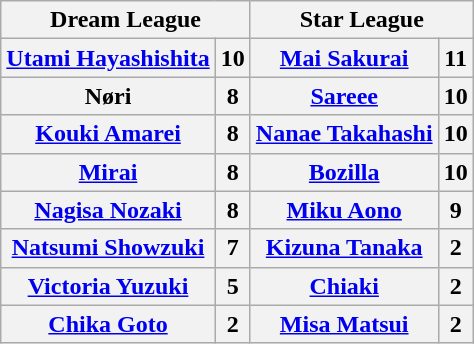<table class="wikitable" style="margin: 1em auto 1em auto">
<tr>
<th colspan="2">Dream League</th>
<th colspan="2">Star League</th>
</tr>
<tr>
<th><a href='#'>Utami Hayashishita</a></th>
<th>10</th>
<th><a href='#'>Mai Sakurai</a></th>
<th>11</th>
</tr>
<tr>
<th>Nøri</th>
<th>8</th>
<th><a href='#'>Sareee</a></th>
<th>10</th>
</tr>
<tr>
<th><a href='#'>Kouki Amarei</a></th>
<th>8</th>
<th><a href='#'>Nanae Takahashi</a></th>
<th>10</th>
</tr>
<tr>
<th><a href='#'>Mirai</a></th>
<th>8</th>
<th><a href='#'>Bozilla</a></th>
<th>10</th>
</tr>
<tr>
<th><a href='#'>Nagisa Nozaki</a></th>
<th>8</th>
<th><a href='#'>Miku Aono</a></th>
<th>9</th>
</tr>
<tr>
<th><a href='#'>Natsumi Showzuki</a></th>
<th>7</th>
<th><a href='#'>Kizuna Tanaka</a></th>
<th>2</th>
</tr>
<tr>
<th><a href='#'>Victoria Yuzuki</a></th>
<th>5</th>
<th><a href='#'>Chiaki</a></th>
<th>2</th>
</tr>
<tr>
<th><a href='#'>Chika Goto</a></th>
<th>2</th>
<th><a href='#'>Misa Matsui</a></th>
<th>2</th>
</tr>
</table>
